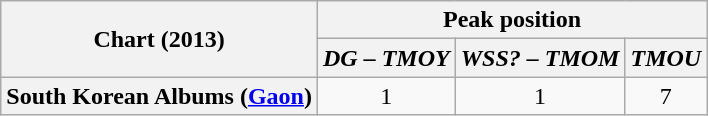<table class="wikitable plainrowheaders" style="text-align:center">
<tr>
<th scope="col" rowspan="2">Chart (2013)</th>
<th scope="col" colspan="3">Peak position</th>
</tr>
<tr>
<th><em>DG – TMOY</em></th>
<th><em>WSS? – TMOM</em></th>
<th><em>TMOU</em></th>
</tr>
<tr>
<th scope="row">South Korean Albums (<a href='#'>Gaon</a>)</th>
<td>1</td>
<td>1</td>
<td>7</td>
</tr>
</table>
